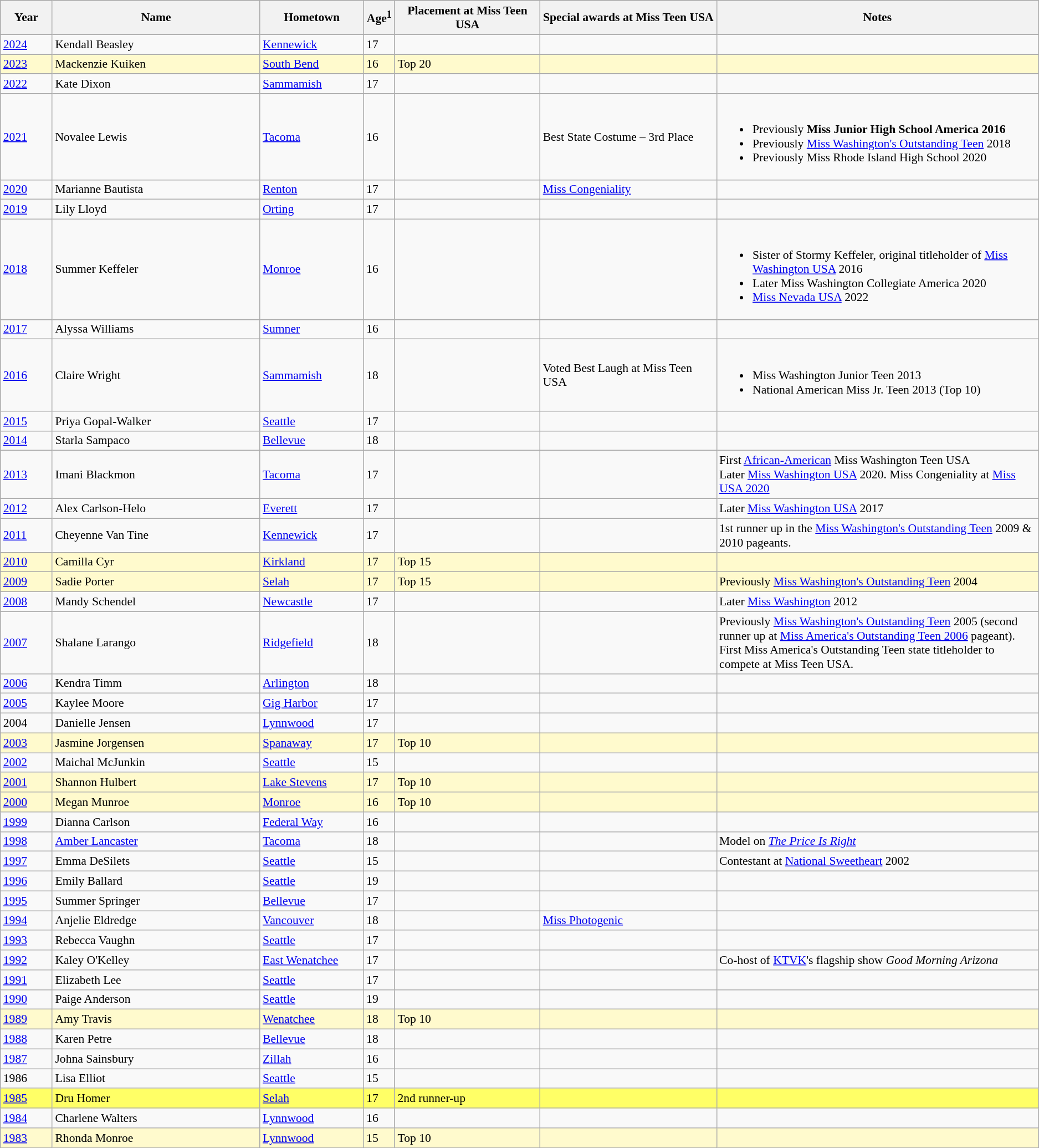<table class="wikitable sortable" style="font-size:90%;">
<tr style="background:#efefef;">
<th style="width:5%;">Year</th>
<th style="width:20%;">Name</th>
<th style="width:10%;">Hometown</th>
<th width=3%>Age<sup>1</sup></th>
<th style="width:14%;">Placement at Miss Teen USA</th>
<th style="width:17%;">Special awards at Miss Teen  USA</th>
<th width=31%>Notes</th>
</tr>
<tr>
<td><a href='#'>2024</a></td>
<td>Kendall Beasley</td>
<td><a href='#'>Kennewick</a></td>
<td>17</td>
<td></td>
<td></td>
<td></td>
</tr>
<tr style="background:#fffacd;">
<td><a href='#'>2023</a></td>
<td>Mackenzie Kuiken</td>
<td><a href='#'>South Bend</a></td>
<td>16</td>
<td>Top 20</td>
<td></td>
<td></td>
</tr>
<tr>
<td><a href='#'>2022</a></td>
<td>Kate Dixon</td>
<td><a href='#'>Sammamish</a></td>
<td>17</td>
<td></td>
<td></td>
<td></td>
</tr>
<tr>
<td><a href='#'>2021</a></td>
<td>Novalee Lewis</td>
<td><a href='#'>Tacoma</a></td>
<td>16</td>
<td></td>
<td>Best State Costume – 3rd Place</td>
<td><br><ul><li>Previously <strong>Miss Junior High School America 2016</strong></li><li>Previously <a href='#'>Miss Washington's Outstanding Teen</a> 2018</li><li>Previously Miss Rhode Island High School 2020</li></ul></td>
</tr>
<tr>
<td><a href='#'>2020</a></td>
<td>Marianne Bautista</td>
<td><a href='#'>Renton</a></td>
<td>17</td>
<td></td>
<td><a href='#'>Miss Congeniality</a></td>
<td></td>
</tr>
<tr>
<td><a href='#'>2019</a></td>
<td>Lily Lloyd</td>
<td><a href='#'>Orting</a></td>
<td>17</td>
<td></td>
<td></td>
<td></td>
</tr>
<tr>
<td><a href='#'>2018</a></td>
<td>Summer Keffeler</td>
<td><a href='#'>Monroe</a></td>
<td>16</td>
<td></td>
<td></td>
<td><br><ul><li>Sister of Stormy Keffeler, original titleholder of <a href='#'>Miss Washington USA</a> 2016</li><li>Later Miss Washington Collegiate America 2020</li><li><a href='#'>Miss Nevada USA</a> 2022</li></ul></td>
</tr>
<tr>
<td><a href='#'>2017</a></td>
<td>Alyssa Williams</td>
<td><a href='#'>Sumner</a></td>
<td>16</td>
<td></td>
<td></td>
<td></td>
</tr>
<tr>
<td><a href='#'>2016</a></td>
<td>Claire Wright</td>
<td><a href='#'>Sammamish</a></td>
<td>18</td>
<td></td>
<td>Voted Best Laugh at Miss Teen USA</td>
<td><br><ul><li>Miss Washington Junior Teen 2013</li><li>National American Miss Jr. Teen 2013 (Top 10)</li></ul></td>
</tr>
<tr>
<td><a href='#'>2015</a></td>
<td>Priya Gopal-Walker</td>
<td><a href='#'>Seattle</a></td>
<td>17</td>
<td></td>
<td></td>
<td></td>
</tr>
<tr>
<td><a href='#'>2014</a></td>
<td>Starla Sampaco</td>
<td><a href='#'>Bellevue</a></td>
<td>18</td>
<td></td>
<td></td>
<td></td>
</tr>
<tr>
<td><a href='#'>2013</a></td>
<td>Imani Blackmon</td>
<td><a href='#'>Tacoma</a></td>
<td>17</td>
<td></td>
<td></td>
<td>First <a href='#'>African-American</a> Miss Washington Teen USA<br>Later <a href='#'>Miss Washington USA</a> 2020. Miss Congeniality at <a href='#'>Miss USA 2020</a></td>
</tr>
<tr>
<td><a href='#'>2012</a></td>
<td>Alex Carlson-Helo</td>
<td><a href='#'>Everett</a></td>
<td>17</td>
<td></td>
<td></td>
<td>Later <a href='#'>Miss Washington USA</a> 2017</td>
</tr>
<tr>
<td><a href='#'>2011</a></td>
<td>Cheyenne Van Tine</td>
<td><a href='#'>Kennewick</a></td>
<td>17</td>
<td></td>
<td></td>
<td>1st runner up in the <a href='#'>Miss Washington's Outstanding Teen</a> 2009 & 2010 pageants.</td>
</tr>
<tr style="background:#fffacd;">
<td><a href='#'>2010</a></td>
<td>Camilla Cyr</td>
<td><a href='#'>Kirkland</a></td>
<td>17</td>
<td>Top 15</td>
<td></td>
<td></td>
</tr>
<tr style="background:#fffacd;">
<td><a href='#'>2009</a></td>
<td>Sadie Porter</td>
<td><a href='#'>Selah</a></td>
<td>17</td>
<td>Top 15</td>
<td></td>
<td>Previously <a href='#'>Miss Washington's Outstanding Teen</a> 2004</td>
</tr>
<tr>
<td><a href='#'>2008</a></td>
<td>Mandy Schendel</td>
<td><a href='#'>Newcastle</a></td>
<td>17</td>
<td></td>
<td></td>
<td>Later <a href='#'>Miss Washington</a> 2012</td>
</tr>
<tr>
<td><a href='#'>2007</a></td>
<td>Shalane Larango</td>
<td><a href='#'>Ridgefield</a></td>
<td>18</td>
<td></td>
<td></td>
<td>Previously <a href='#'>Miss Washington's Outstanding Teen</a> 2005 (second runner up at <a href='#'>Miss America's Outstanding Teen 2006</a> pageant). First Miss America's Outstanding Teen state titleholder to compete at Miss Teen USA.</td>
</tr>
<tr>
<td><a href='#'>2006</a></td>
<td>Kendra Timm</td>
<td><a href='#'>Arlington</a></td>
<td>18</td>
<td></td>
<td></td>
<td></td>
</tr>
<tr>
<td><a href='#'>2005</a></td>
<td>Kaylee Moore</td>
<td><a href='#'>Gig Harbor</a></td>
<td>17</td>
<td></td>
<td></td>
<td></td>
</tr>
<tr>
<td>2004</td>
<td>Danielle Jensen</td>
<td><a href='#'>Lynnwood</a></td>
<td>17</td>
<td></td>
<td></td>
<td></td>
</tr>
<tr style="background:#fffacd;">
<td><a href='#'>2003</a></td>
<td>Jasmine Jorgensen</td>
<td><a href='#'>Spanaway</a></td>
<td>17</td>
<td>Top 10</td>
<td></td>
<td></td>
</tr>
<tr>
<td><a href='#'>2002</a></td>
<td>Maichal McJunkin</td>
<td><a href='#'>Seattle</a></td>
<td>15</td>
<td></td>
<td></td>
<td></td>
</tr>
<tr style="background:#fffacd;">
<td><a href='#'>2001</a></td>
<td>Shannon Hulbert</td>
<td><a href='#'>Lake Stevens</a></td>
<td>17</td>
<td>Top 10</td>
<td></td>
<td></td>
</tr>
<tr style="background:#fffacd;">
<td><a href='#'>2000</a></td>
<td>Megan Munroe</td>
<td><a href='#'>Monroe</a></td>
<td>16</td>
<td>Top 10</td>
<td></td>
<td></td>
</tr>
<tr>
<td><a href='#'>1999</a></td>
<td>Dianna Carlson</td>
<td><a href='#'>Federal Way</a></td>
<td>16</td>
<td></td>
<td></td>
<td></td>
</tr>
<tr>
<td><a href='#'>1998</a></td>
<td><a href='#'>Amber Lancaster</a></td>
<td><a href='#'>Tacoma</a></td>
<td>18</td>
<td></td>
<td></td>
<td>Model on <em><a href='#'>The Price Is Right</a></em></td>
</tr>
<tr>
<td><a href='#'>1997</a></td>
<td>Emma DeSilets</td>
<td><a href='#'>Seattle</a></td>
<td>15</td>
<td></td>
<td></td>
<td>Contestant at <a href='#'>National Sweetheart</a> 2002</td>
</tr>
<tr>
<td><a href='#'>1996</a></td>
<td>Emily Ballard</td>
<td><a href='#'>Seattle</a></td>
<td>19</td>
<td></td>
<td></td>
<td></td>
</tr>
<tr>
<td><a href='#'>1995</a></td>
<td>Summer Springer</td>
<td><a href='#'>Bellevue</a></td>
<td>17</td>
<td></td>
<td></td>
<td></td>
</tr>
<tr>
<td><a href='#'>1994</a></td>
<td>Anjelie Eldredge</td>
<td><a href='#'>Vancouver</a></td>
<td>18</td>
<td></td>
<td><a href='#'>Miss Photogenic</a></td>
<td></td>
</tr>
<tr>
<td><a href='#'>1993</a></td>
<td>Rebecca Vaughn</td>
<td><a href='#'>Seattle</a></td>
<td>17</td>
<td></td>
<td></td>
<td></td>
</tr>
<tr>
<td><a href='#'>1992</a></td>
<td>Kaley O'Kelley</td>
<td><a href='#'>East Wenatchee</a></td>
<td>17</td>
<td></td>
<td></td>
<td>Co-host of <a href='#'>KTVK</a>'s flagship show <em>Good Morning Arizona</em></td>
</tr>
<tr>
<td><a href='#'>1991</a></td>
<td>Elizabeth Lee</td>
<td><a href='#'>Seattle</a></td>
<td>17</td>
<td></td>
<td></td>
<td></td>
</tr>
<tr>
<td><a href='#'>1990</a></td>
<td>Paige Anderson</td>
<td><a href='#'>Seattle</a></td>
<td>19</td>
<td></td>
<td></td>
<td></td>
</tr>
<tr style="background:#fffacd;">
<td><a href='#'>1989</a></td>
<td>Amy Travis</td>
<td><a href='#'>Wenatchee</a></td>
<td>18</td>
<td>Top 10</td>
<td></td>
<td></td>
</tr>
<tr>
<td><a href='#'>1988</a></td>
<td>Karen Petre</td>
<td><a href='#'>Bellevue</a></td>
<td>18</td>
<td></td>
<td></td>
<td></td>
</tr>
<tr>
<td><a href='#'>1987</a></td>
<td>Johna Sainsbury</td>
<td><a href='#'>Zillah</a></td>
<td>16</td>
<td></td>
<td></td>
<td></td>
</tr>
<tr>
<td>1986</td>
<td>Lisa Elliot</td>
<td><a href='#'>Seattle</a></td>
<td>15</td>
<td></td>
<td></td>
<td></td>
</tr>
<tr style="background:#ff6;">
<td><a href='#'>1985</a></td>
<td>Dru Homer</td>
<td><a href='#'>Selah</a></td>
<td>17</td>
<td>2nd runner-up</td>
<td></td>
<td></td>
</tr>
<tr>
<td><a href='#'>1984</a></td>
<td>Charlene Walters</td>
<td><a href='#'>Lynnwood</a></td>
<td>16</td>
<td></td>
<td></td>
<td></td>
</tr>
<tr style="background:#fffacd;">
<td><a href='#'>1983</a></td>
<td>Rhonda Monroe</td>
<td><a href='#'>Lynnwood</a></td>
<td>15</td>
<td>Top 10</td>
<td></td>
<td></td>
</tr>
</table>
